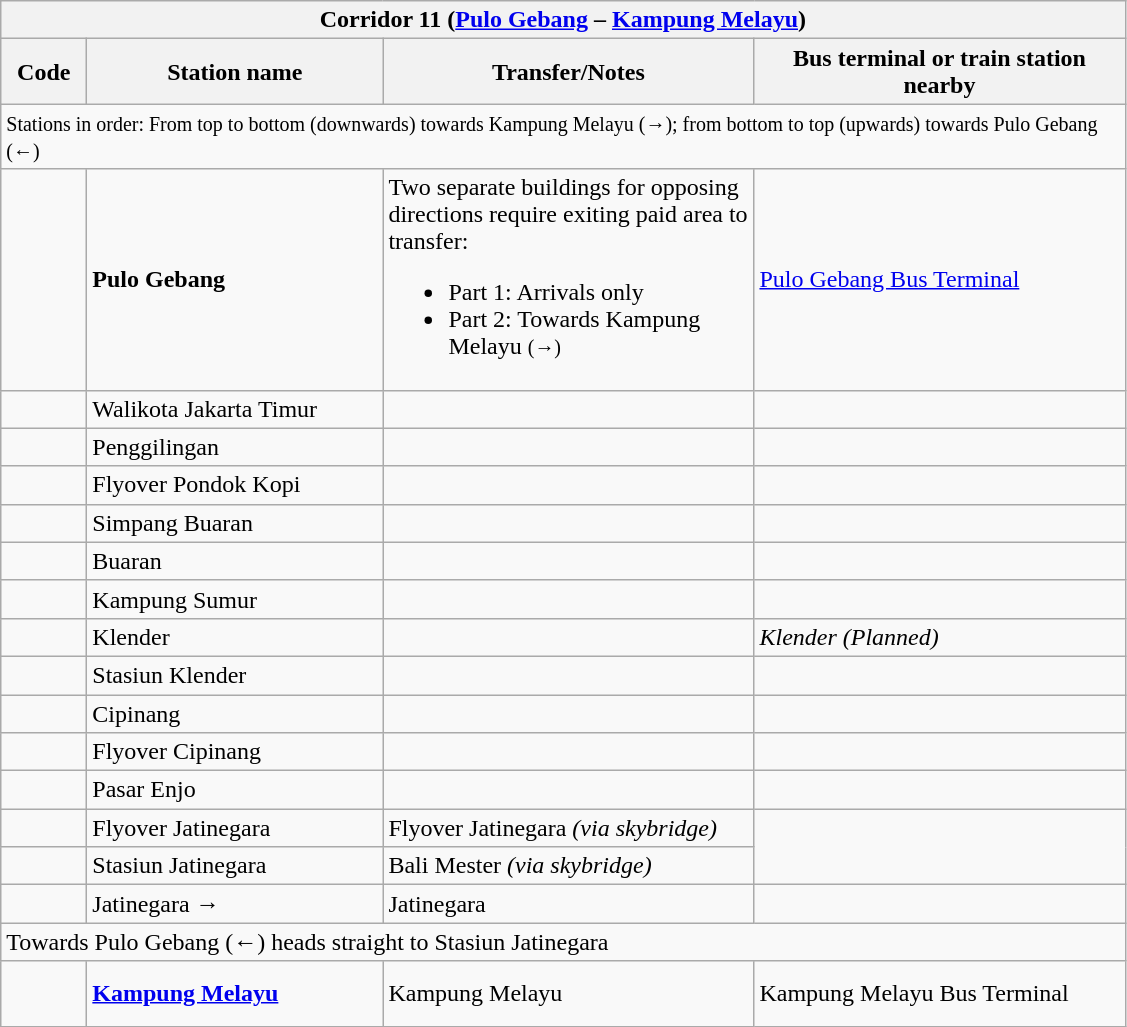<table class="wikitable" style="font-size:100%">
<tr>
<th colspan="4" align="left"> Corridor 11 (<a href='#'>Pulo Gebang</a> – <a href='#'>Kampung Melayu</a>)</th>
</tr>
<tr>
<th width="50">Code</th>
<th width="190">Station name</th>
<th width="240">Transfer/Notes</th>
<th width="240">Bus terminal or train station nearby</th>
</tr>
<tr>
<td colspan="4"><small>Stations in order: From top to bottom (downwards) towards Kampung Melayu (→); from bottom to top (upwards) towards Pulo Gebang (←)</small></td>
</tr>
<tr>
<td align="center"><strong></strong></td>
<td><strong>Pulo Gebang</strong></td>
<td>Two separate buildings for opposing directions require exiting paid area to transfer:<br><ul><li>Part 1: Arrivals only</li><li>Part 2: Towards Kampung Melayu <small>(→)</small></li></ul></td>
<td> <a href='#'>Pulo Gebang Bus Terminal</a></td>
</tr>
<tr>
<td align="center"><strong></strong></td>
<td>Walikota Jakarta Timur</td>
<td></td>
<td></td>
</tr>
<tr>
<td align="center"><strong></strong></td>
<td>Penggilingan</td>
<td></td>
<td></td>
</tr>
<tr>
<td align="center"><strong></strong></td>
<td>Flyover Pondok Kopi</td>
<td></td>
<td></td>
</tr>
<tr>
<td align="center"><strong></strong></td>
<td>Simpang Buaran</td>
<td></td>
<td> </td>
</tr>
<tr>
<td align="center"><strong></strong></td>
<td>Buaran</td>
<td></td>
<td></td>
</tr>
<tr>
<td align="center"><strong></strong></td>
<td>Kampung Sumur</td>
<td></td>
<td></td>
</tr>
<tr>
<td align="center"><strong></strong></td>
<td>Klender</td>
<td></td>
<td> <em>Klender (Planned)</em></td>
</tr>
<tr>
<td align="center"><strong></strong></td>
<td>Stasiun Klender</td>
<td></td>
<td> </td>
</tr>
<tr>
<td align="center"><strong></strong></td>
<td>Cipinang</td>
<td></td>
<td></td>
</tr>
<tr>
<td align="center"><strong></strong></td>
<td>Flyover Cipinang</td>
<td></td>
<td></td>
</tr>
<tr>
<td align="center"><strong></strong></td>
<td>Pasar Enjo</td>
<td></td>
<td></td>
</tr>
<tr>
<td align="center"><strong></strong><br><strong></strong></td>
<td>Flyover Jatinegara</td>
<td> Flyover Jatinegara <em>(via skybridge)</em></td>
<td rowspan="2">  </td>
</tr>
<tr>
<td align="center"><strong></strong></td>
<td>Stasiun Jatinegara</td>
<td>   Bali Mester <em>(via skybridge)</em></td>
</tr>
<tr>
<td align="center"><strong></strong><br><strong></strong></td>
<td>Jatinegara →</td>
<td>   Jatinegara</td>
<td></td>
</tr>
<tr>
<td colspan="4">Towards Pulo Gebang (←) heads straight to Stasiun Jatinegara</td>
</tr>
<tr>
<td align="center"><strong></strong><br><strong></strong><br><strong></strong></td>
<td><strong><a href='#'>Kampung Melayu</a></strong></td>
<td>    Kampung Melayu</td>
<td> Kampung Melayu Bus Terminal</td>
</tr>
</table>
